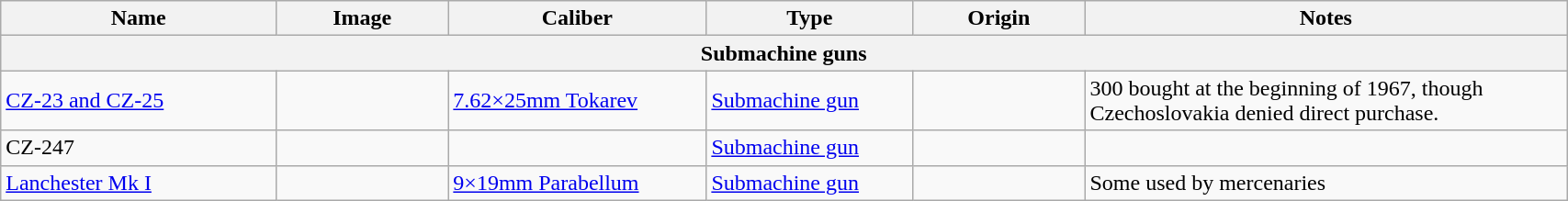<table class="wikitable" style="width:90%;">
<tr>
<th width=16%>Name</th>
<th width=10%>Image</th>
<th width=15%>Caliber</th>
<th width=12%>Type</th>
<th width=10%>Origin</th>
<th width=28%>Notes</th>
</tr>
<tr>
<th colspan="6">Submachine guns</th>
</tr>
<tr>
<td><a href='#'>CZ-23 and CZ-25</a></td>
<td></td>
<td><a href='#'>7.62×25mm Tokarev</a></td>
<td><a href='#'>Submachine gun</a></td>
<td></td>
<td>300 bought at the beginning of 1967, though Czechoslovakia denied direct purchase.</td>
</tr>
<tr>
<td>CZ-247</td>
<td></td>
<td></td>
<td><a href='#'>Submachine gun</a></td>
<td></td>
<td></td>
</tr>
<tr>
<td><a href='#'>Lanchester Mk I</a></td>
<td></td>
<td><a href='#'>9×19mm Parabellum</a></td>
<td><a href='#'>Submachine gun</a></td>
<td></td>
<td>Some used by mercenaries</td>
</tr>
</table>
